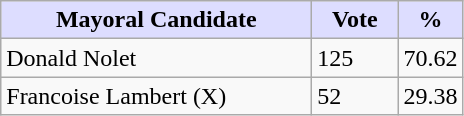<table class="wikitable">
<tr>
<th style="background:#ddf; width:200px;">Mayoral Candidate</th>
<th style="background:#ddf; width:50px;">Vote</th>
<th style="background:#ddf; width:30px;">%</th>
</tr>
<tr>
<td>Donald Nolet</td>
<td>125</td>
<td>70.62</td>
</tr>
<tr>
<td>Francoise Lambert (X)</td>
<td>52</td>
<td>29.38</td>
</tr>
</table>
